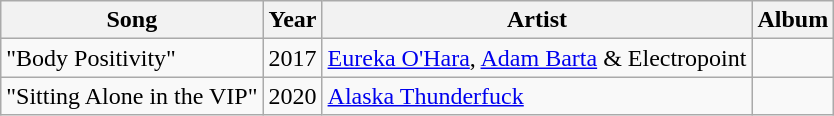<table class="wikitable plainrowheaders sortable">
<tr>
<th>Song</th>
<th>Year</th>
<th>Artist</th>
<th>Album</th>
</tr>
<tr>
<td>"Body Positivity"</td>
<td>2017</td>
<td><a href='#'>Eureka O'Hara</a>, <a href='#'>Adam Barta</a> & Electropoint</td>
<td></td>
</tr>
<tr>
<td>"Sitting Alone in the VIP"</td>
<td>2020</td>
<td><a href='#'>Alaska Thunderfuck</a></td>
<td></td>
</tr>
</table>
